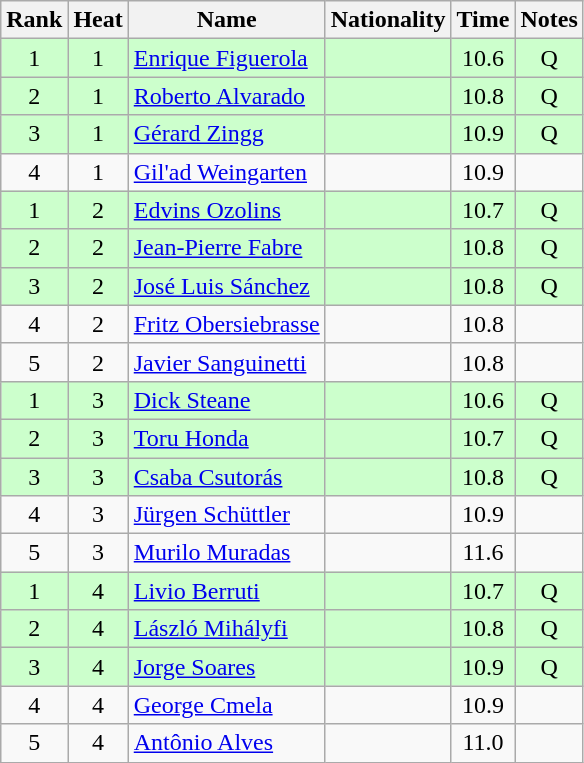<table class="wikitable sortable" style="text-align:center">
<tr>
<th>Rank</th>
<th>Heat</th>
<th>Name</th>
<th>Nationality</th>
<th>Time</th>
<th>Notes</th>
</tr>
<tr bgcolor=ccffcc>
<td>1</td>
<td>1</td>
<td align=left><a href='#'>Enrique Figuerola</a></td>
<td align=left></td>
<td>10.6</td>
<td>Q</td>
</tr>
<tr bgcolor=ccffcc>
<td>2</td>
<td>1</td>
<td align=left><a href='#'>Roberto Alvarado</a></td>
<td align=left></td>
<td>10.8</td>
<td>Q</td>
</tr>
<tr bgcolor=ccffcc>
<td>3</td>
<td>1</td>
<td align=left><a href='#'>Gérard Zingg</a></td>
<td align=left></td>
<td>10.9</td>
<td>Q</td>
</tr>
<tr>
<td>4</td>
<td>1</td>
<td align=left><a href='#'>Gil'ad Weingarten</a></td>
<td align=left></td>
<td>10.9</td>
<td></td>
</tr>
<tr bgcolor=ccffcc>
<td>1</td>
<td>2</td>
<td align=left><a href='#'>Edvins Ozolins</a></td>
<td align=left></td>
<td>10.7</td>
<td>Q</td>
</tr>
<tr bgcolor=ccffcc>
<td>2</td>
<td>2</td>
<td align=left><a href='#'>Jean-Pierre Fabre</a></td>
<td align=left></td>
<td>10.8</td>
<td>Q</td>
</tr>
<tr bgcolor=ccffcc>
<td>3</td>
<td>2</td>
<td align=left><a href='#'>José Luis Sánchez</a></td>
<td align=left></td>
<td>10.8</td>
<td>Q</td>
</tr>
<tr>
<td>4</td>
<td>2</td>
<td align=left><a href='#'>Fritz Obersiebrasse</a></td>
<td align=left></td>
<td>10.8</td>
<td></td>
</tr>
<tr>
<td>5</td>
<td>2</td>
<td align=left><a href='#'>Javier Sanguinetti</a></td>
<td align=left></td>
<td>10.8</td>
<td></td>
</tr>
<tr bgcolor=ccffcc>
<td>1</td>
<td>3</td>
<td align=left><a href='#'>Dick Steane</a></td>
<td align=left></td>
<td>10.6</td>
<td>Q</td>
</tr>
<tr bgcolor=ccffcc>
<td>2</td>
<td>3</td>
<td align=left><a href='#'>Toru Honda</a></td>
<td align=left></td>
<td>10.7</td>
<td>Q</td>
</tr>
<tr bgcolor=ccffcc>
<td>3</td>
<td>3</td>
<td align=left><a href='#'>Csaba Csutorás</a></td>
<td align=left></td>
<td>10.8</td>
<td>Q</td>
</tr>
<tr>
<td>4</td>
<td>3</td>
<td align=left><a href='#'>Jürgen Schüttler</a></td>
<td align=left></td>
<td>10.9</td>
<td></td>
</tr>
<tr>
<td>5</td>
<td>3</td>
<td align=left><a href='#'>Murilo Muradas</a></td>
<td align=left></td>
<td>11.6</td>
<td></td>
</tr>
<tr bgcolor=ccffcc>
<td>1</td>
<td>4</td>
<td align=left><a href='#'>Livio Berruti</a></td>
<td align=left></td>
<td>10.7</td>
<td>Q</td>
</tr>
<tr bgcolor=ccffcc>
<td>2</td>
<td>4</td>
<td align=left><a href='#'>László Mihályfi</a></td>
<td align=left></td>
<td>10.8</td>
<td>Q</td>
</tr>
<tr bgcolor=ccffcc>
<td>3</td>
<td>4</td>
<td align=left><a href='#'>Jorge Soares</a></td>
<td align=left></td>
<td>10.9</td>
<td>Q</td>
</tr>
<tr>
<td>4</td>
<td>4</td>
<td align=left><a href='#'>George Cmela</a></td>
<td align=left></td>
<td>10.9</td>
<td></td>
</tr>
<tr>
<td>5</td>
<td>4</td>
<td align=left><a href='#'>Antônio Alves</a></td>
<td align=left></td>
<td>11.0</td>
<td></td>
</tr>
</table>
